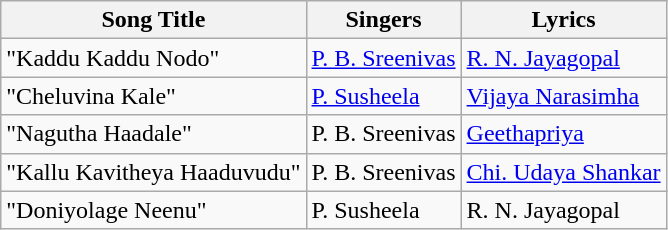<table class="wikitable">
<tr>
<th>Song Title</th>
<th>Singers</th>
<th>Lyrics</th>
</tr>
<tr>
<td>"Kaddu Kaddu Nodo"</td>
<td><a href='#'>P. B. Sreenivas</a></td>
<td><a href='#'>R. N. Jayagopal</a></td>
</tr>
<tr>
<td>"Cheluvina Kale"</td>
<td><a href='#'>P. Susheela</a></td>
<td><a href='#'>Vijaya Narasimha</a></td>
</tr>
<tr>
<td>"Nagutha Haadale"</td>
<td>P. B. Sreenivas</td>
<td><a href='#'>Geethapriya</a></td>
</tr>
<tr>
<td>"Kallu Kavitheya Haaduvudu"</td>
<td>P. B. Sreenivas</td>
<td><a href='#'>Chi. Udaya Shankar</a></td>
</tr>
<tr>
<td>"Doniyolage Neenu"</td>
<td>P. Susheela</td>
<td>R. N. Jayagopal</td>
</tr>
</table>
